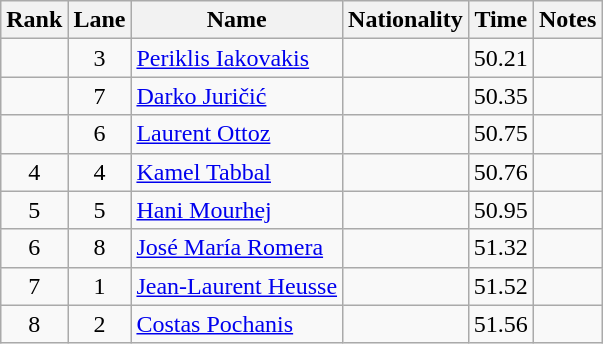<table class="wikitable sortable" style="text-align:center">
<tr>
<th>Rank</th>
<th>Lane</th>
<th>Name</th>
<th>Nationality</th>
<th>Time</th>
<th>Notes</th>
</tr>
<tr>
<td></td>
<td>3</td>
<td align=left><a href='#'>Periklis Iakovakis</a></td>
<td align=left></td>
<td>50.21</td>
<td></td>
</tr>
<tr>
<td></td>
<td>7</td>
<td align=left><a href='#'>Darko Juričić</a></td>
<td align=left></td>
<td>50.35</td>
<td></td>
</tr>
<tr>
<td></td>
<td>6</td>
<td align=left><a href='#'>Laurent Ottoz</a></td>
<td align=left></td>
<td>50.75</td>
<td></td>
</tr>
<tr>
<td>4</td>
<td>4</td>
<td align=left><a href='#'>Kamel Tabbal</a></td>
<td align=left></td>
<td>50.76</td>
<td></td>
</tr>
<tr>
<td>5</td>
<td>5</td>
<td align=left><a href='#'>Hani Mourhej</a></td>
<td align=left></td>
<td>50.95</td>
<td></td>
</tr>
<tr>
<td>6</td>
<td>8</td>
<td align=left><a href='#'>José María Romera</a></td>
<td align=left></td>
<td>51.32</td>
<td></td>
</tr>
<tr>
<td>7</td>
<td>1</td>
<td align=left><a href='#'>Jean-Laurent Heusse</a></td>
<td align=left></td>
<td>51.52</td>
<td></td>
</tr>
<tr>
<td>8</td>
<td>2</td>
<td align=left><a href='#'>Costas Pochanis</a></td>
<td align=left></td>
<td>51.56</td>
<td></td>
</tr>
</table>
